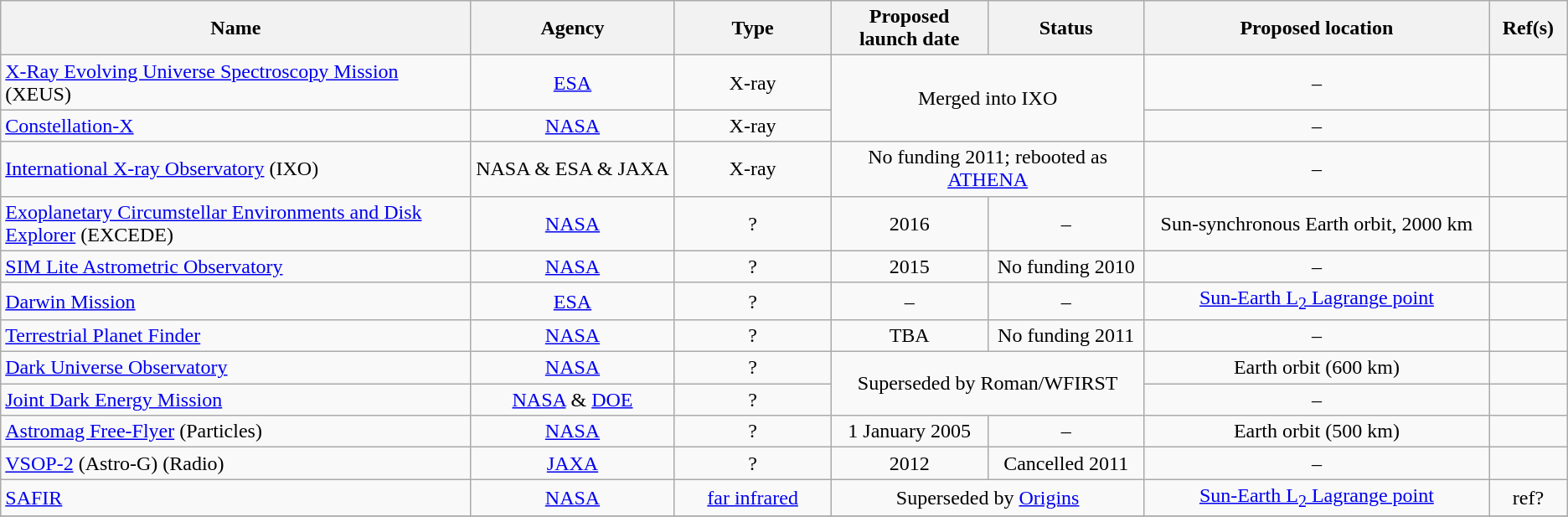<table class="wikitable sortable" style="text-align:center;">
<tr>
<th width="30%">Name</th>
<th width="13%">Agency</th>
<th width="10%">Type</th>
<th width="10%">Proposed <br> launch date</th>
<th width="10%">Status</th>
<th width="22%">Proposed location</th>
<th class="unsortable" width="5%">Ref(s)</th>
</tr>
<tr>
<td align=left><a href='#'>X-Ray Evolving Universe Spectroscopy Mission</a> (XEUS)</td>
<td><a href='#'>ESA</a></td>
<td>X-ray</td>
<td colspan="2" rowspan="2">Merged into IXO</td>
<td>–</td>
<td></td>
</tr>
<tr>
<td align=left><a href='#'>Constellation-X</a></td>
<td><a href='#'>NASA</a></td>
<td>X-ray</td>
<td>–</td>
<td></td>
</tr>
<tr>
<td align=left><a href='#'>International X-ray Observatory</a> (IXO)</td>
<td>NASA & ESA & JAXA</td>
<td>X-ray</td>
<td colspan="2">No funding 2011; rebooted as <a href='#'>ATHENA</a></td>
<td>–</td>
<td></td>
</tr>
<tr>
<td align=left><a href='#'>Exoplanetary Circumstellar Environments and Disk Explorer</a> (EXCEDE)</td>
<td><a href='#'>NASA</a></td>
<td>?</td>
<td>2016</td>
<td>–</td>
<td>Sun-synchronous Earth orbit, 2000 km</td>
<td></td>
</tr>
<tr>
<td align=left><a href='#'>SIM Lite Astrometric Observatory</a></td>
<td><a href='#'>NASA</a></td>
<td>?</td>
<td>2015</td>
<td>No funding 2010</td>
<td>–</td>
<td></td>
</tr>
<tr>
<td align=left><a href='#'>Darwin Mission</a></td>
<td><a href='#'>ESA</a></td>
<td>?</td>
<td>–</td>
<td>–</td>
<td><a href='#'>Sun-Earth L<sub>2</sub> Lagrange point</a></td>
<td></td>
</tr>
<tr>
<td align=left><a href='#'>Terrestrial Planet Finder</a></td>
<td><a href='#'>NASA</a></td>
<td>?</td>
<td>TBA</td>
<td>No funding 2011</td>
<td>–</td>
<td></td>
</tr>
<tr>
<td align=left><a href='#'>Dark Universe Observatory</a></td>
<td><a href='#'>NASA</a></td>
<td>?</td>
<td colspan="2" rowspan="2">Superseded by Roman/WFIRST</td>
<td>Earth orbit (600 km)</td>
<td></td>
</tr>
<tr>
<td align=left><a href='#'>Joint Dark Energy Mission</a></td>
<td><a href='#'>NASA</a> & <a href='#'>DOE</a></td>
<td>?</td>
<td>–</td>
<td></td>
</tr>
<tr>
<td align=left><a href='#'>Astromag Free-Flyer</a> (Particles)</td>
<td><a href='#'>NASA</a></td>
<td>?</td>
<td>1 January 2005</td>
<td>–</td>
<td>Earth orbit (500 km)</td>
<td></td>
</tr>
<tr>
<td align=left><a href='#'>VSOP-2</a> (Astro-G) (Radio)</td>
<td><a href='#'>JAXA</a></td>
<td>?</td>
<td>2012</td>
<td>Cancelled 2011</td>
<td>–</td>
<td></td>
</tr>
<tr>
<td align=left><a href='#'>SAFIR</a></td>
<td><a href='#'>NASA</a></td>
<td><a href='#'>far infrared</a></td>
<td colspan="2">Superseded by <a href='#'>Origins</a></td>
<td><a href='#'>Sun-Earth L<sub>2</sub> Lagrange point</a></td>
<td>ref?</td>
</tr>
<tr>
</tr>
</table>
